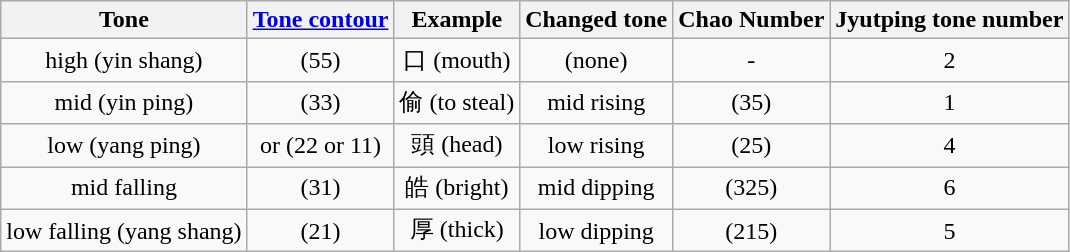<table class="wikitable" align="center">
<tr>
<th>Tone</th>
<th><a href='#'>Tone contour</a></th>
<th>Example</th>
<th>Changed tone</th>
<th>Chao Number</th>
<th>Jyutping tone number</th>
</tr>
<tr align="center">
<td>high (yin shang)</td>
<td> (55)</td>
<td> 口 (mouth)</td>
<td>(none)</td>
<td>-</td>
<td>2</td>
</tr>
<tr align="center">
<td>mid (yin ping)</td>
<td> (33)</td>
<td> 偷 (to steal)</td>
<td>mid rising</td>
<td> (35)</td>
<td>1</td>
</tr>
<tr align="center">
<td>low (yang ping)</td>
<td> or  (22 or 11)</td>
<td> 頭 (head)</td>
<td>low rising</td>
<td> (25)</td>
<td>4</td>
</tr>
<tr align="center">
<td>mid falling</td>
<td> (31)</td>
<td> 皓 (bright)</td>
<td>mid dipping</td>
<td> (325)</td>
<td>6</td>
</tr>
<tr align="center">
<td>low falling (yang shang)</td>
<td> (21)</td>
<td> 厚 (thick)</td>
<td>low dipping</td>
<td> (215)</td>
<td>5</td>
</tr>
</table>
